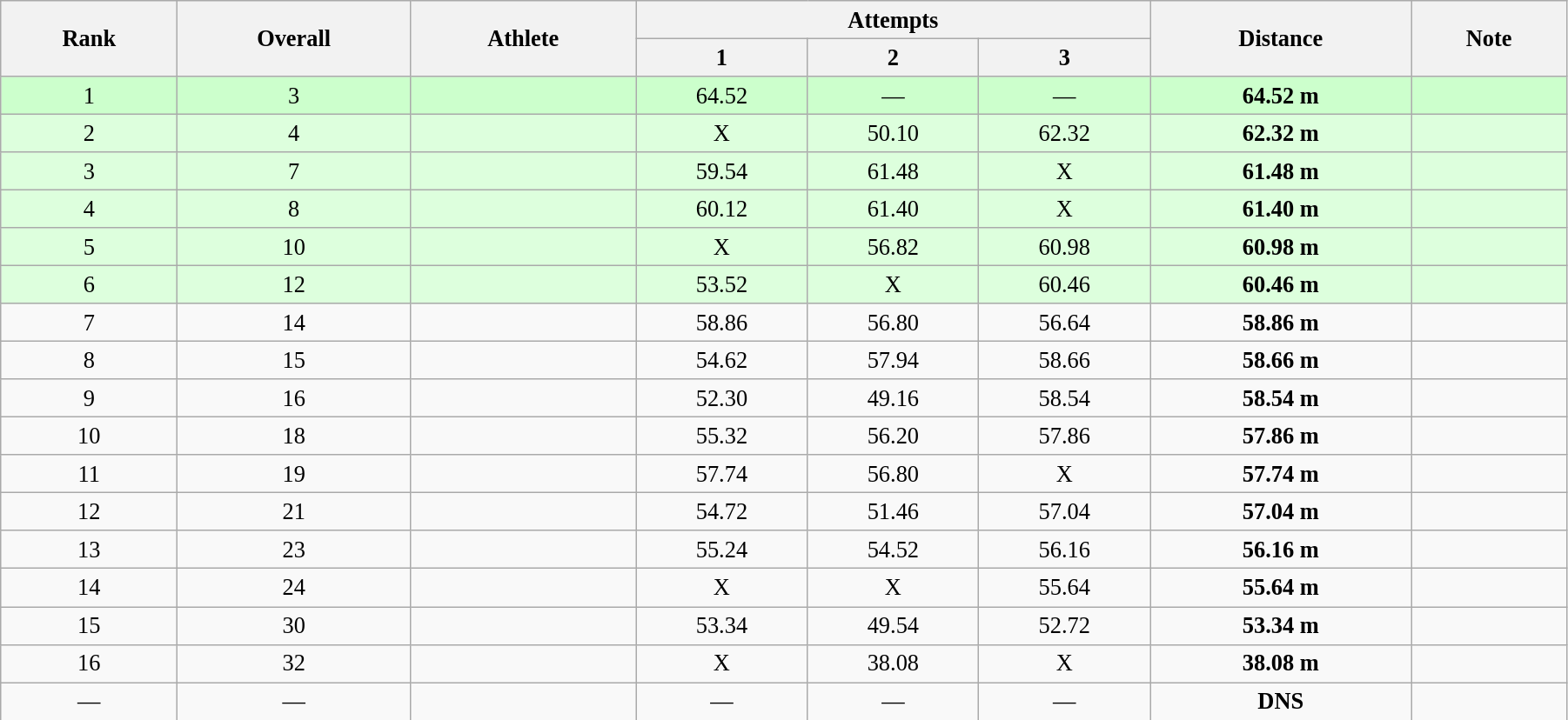<table class="wikitable" style=" text-align:center; font-size:110%;" width="95%">
<tr>
<th rowspan="2">Rank</th>
<th rowspan="2">Overall</th>
<th rowspan="2">Athlete</th>
<th colspan="3">Attempts</th>
<th rowspan="2">Distance</th>
<th rowspan="2">Note</th>
</tr>
<tr>
<th>1</th>
<th>2</th>
<th>3</th>
</tr>
<tr style="background:#ccffcc;">
<td>1</td>
<td>3</td>
<td align=left></td>
<td>64.52</td>
<td>—</td>
<td>—</td>
<td><strong>64.52 m </strong></td>
<td></td>
</tr>
<tr style="background:#ddffdd;">
<td>2</td>
<td>4</td>
<td align=left></td>
<td>X</td>
<td>50.10</td>
<td>62.32</td>
<td><strong>62.32 m </strong></td>
<td></td>
</tr>
<tr style="background:#ddffdd;">
<td>3</td>
<td>7</td>
<td align=left></td>
<td>59.54</td>
<td>61.48</td>
<td>X</td>
<td><strong>61.48 m </strong></td>
<td></td>
</tr>
<tr style="background:#ddffdd;">
<td>4</td>
<td>8</td>
<td align=left></td>
<td>60.12</td>
<td>61.40</td>
<td>X</td>
<td><strong>61.40 m </strong></td>
<td></td>
</tr>
<tr style="background:#ddffdd;">
<td>5</td>
<td>10</td>
<td align=left></td>
<td>X</td>
<td>56.82</td>
<td>60.98</td>
<td><strong>60.98 m </strong></td>
<td></td>
</tr>
<tr style="background:#ddffdd;">
<td>6</td>
<td>12</td>
<td align=left></td>
<td>53.52</td>
<td>X</td>
<td>60.46</td>
<td><strong>60.46 m </strong></td>
<td></td>
</tr>
<tr>
<td>7</td>
<td>14</td>
<td align=left></td>
<td>58.86</td>
<td>56.80</td>
<td>56.64</td>
<td><strong>58.86 m </strong></td>
<td></td>
</tr>
<tr>
<td>8</td>
<td>15</td>
<td align=left></td>
<td>54.62</td>
<td>57.94</td>
<td>58.66</td>
<td><strong>58.66 m </strong></td>
<td></td>
</tr>
<tr>
<td>9</td>
<td>16</td>
<td align=left></td>
<td>52.30</td>
<td>49.16</td>
<td>58.54</td>
<td><strong>58.54 m </strong></td>
<td></td>
</tr>
<tr>
<td>10</td>
<td>18</td>
<td align=left></td>
<td>55.32</td>
<td>56.20</td>
<td>57.86</td>
<td><strong>57.86 m </strong></td>
<td></td>
</tr>
<tr>
<td>11</td>
<td>19</td>
<td align=left></td>
<td>57.74</td>
<td>56.80</td>
<td>X</td>
<td><strong>57.74 m </strong></td>
<td></td>
</tr>
<tr>
<td>12</td>
<td>21</td>
<td align=left></td>
<td>54.72</td>
<td>51.46</td>
<td>57.04</td>
<td><strong>57.04 m </strong></td>
<td></td>
</tr>
<tr>
<td>13</td>
<td>23</td>
<td align=left></td>
<td>55.24</td>
<td>54.52</td>
<td>56.16</td>
<td><strong>56.16 m </strong></td>
<td></td>
</tr>
<tr>
<td>14</td>
<td>24</td>
<td align=left></td>
<td>X</td>
<td>X</td>
<td>55.64</td>
<td><strong>55.64 m </strong></td>
<td></td>
</tr>
<tr>
<td>15</td>
<td>30</td>
<td align=left></td>
<td>53.34</td>
<td>49.54</td>
<td>52.72</td>
<td><strong>53.34 m </strong></td>
<td></td>
</tr>
<tr>
<td>16</td>
<td>32</td>
<td align=left></td>
<td>X</td>
<td>38.08</td>
<td>X</td>
<td><strong>38.08 m </strong></td>
<td></td>
</tr>
<tr>
<td>—</td>
<td>—</td>
<td align=left></td>
<td>—</td>
<td>—</td>
<td>—</td>
<td><strong>DNS </strong></td>
<td></td>
</tr>
</table>
